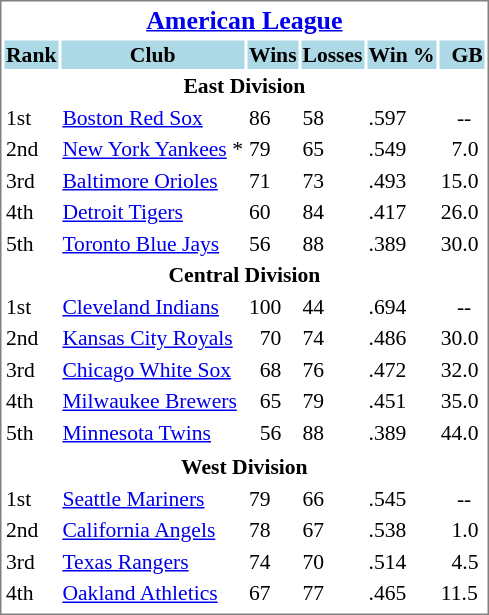<table cellpadding="1" style="width:auto;font-size: 90%; border: 1px solid gray;">
<tr align="center" style="font-size: larger;">
<th colspan=6><a href='#'>American League</a></th>
</tr>
<tr style="background:lightblue;">
<th>Rank</th>
<th>Club</th>
<th>Wins</th>
<th>Losses</th>
<th>Win %</th>
<th>  GB</th>
</tr>
<tr align="center" style="vertical-align: middle;" style="background:lightblue;">
<th colspan=6>East Division</th>
</tr>
<tr>
<td>1st</td>
<td><a href='#'>Boston Red Sox</a></td>
<td>86</td>
<td>58</td>
<td>.597</td>
<td>     --</td>
</tr>
<tr>
<td>2nd</td>
<td><a href='#'>New York Yankees</a> *</td>
<td>79</td>
<td>65</td>
<td>.549</td>
<td>  7.0</td>
</tr>
<tr>
<td>3rd</td>
<td><a href='#'>Baltimore Orioles</a></td>
<td>71</td>
<td>73</td>
<td>.493</td>
<td>15.0</td>
</tr>
<tr>
<td>4th</td>
<td><a href='#'>Detroit Tigers</a></td>
<td>60</td>
<td>84</td>
<td>.417</td>
<td>26.0</td>
</tr>
<tr>
<td>5th</td>
<td><a href='#'>Toronto Blue Jays</a></td>
<td>56</td>
<td>88</td>
<td>.389</td>
<td>30.0</td>
</tr>
<tr align="center" style="vertical-align: middle;" style="background:lightblue;">
<th colspan=6>Central Division</th>
</tr>
<tr>
<td>1st</td>
<td><a href='#'>Cleveland Indians</a></td>
<td>100</td>
<td>44</td>
<td>.694</td>
<td>     --</td>
</tr>
<tr>
<td>2nd</td>
<td><a href='#'>Kansas City Royals</a></td>
<td>  70</td>
<td>74</td>
<td>.486</td>
<td>30.0</td>
</tr>
<tr>
<td>3rd</td>
<td><a href='#'>Chicago White Sox</a></td>
<td>  68</td>
<td>76</td>
<td>.472</td>
<td>32.0</td>
</tr>
<tr>
<td>4th</td>
<td><a href='#'>Milwaukee Brewers</a></td>
<td>  65</td>
<td>79</td>
<td>.451</td>
<td>35.0</td>
</tr>
<tr>
<td>5th</td>
<td><a href='#'>Minnesota Twins</a></td>
<td>  56</td>
<td>88</td>
<td>.389</td>
<td>44.0</td>
</tr>
<tr>
</tr>
<tr align="center" style="vertical-align: middle;" style="background:lightblue;">
<th colspan=6>West Division</th>
</tr>
<tr>
<td>1st</td>
<td><a href='#'>Seattle Mariners</a></td>
<td>79</td>
<td>66</td>
<td>.545</td>
<td>     --</td>
</tr>
<tr>
<td>2nd</td>
<td><a href='#'>California Angels</a></td>
<td>78</td>
<td>67</td>
<td>.538</td>
<td>   1.0</td>
</tr>
<tr>
<td>3rd</td>
<td><a href='#'>Texas Rangers</a></td>
<td>74</td>
<td>70</td>
<td>.514</td>
<td>  4.5</td>
</tr>
<tr>
<td>4th</td>
<td><a href='#'>Oakland Athletics</a></td>
<td>67</td>
<td>77</td>
<td>.465</td>
<td>11.5</td>
</tr>
<tr>
</tr>
</table>
